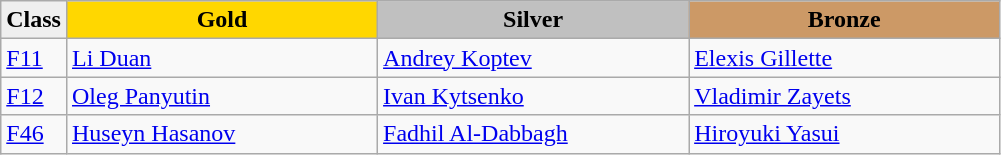<table class="wikitable" style="text-align:left">
<tr align="center">
<td bgcolor=efefef><strong>Class</strong></td>
<td width=200 bgcolor=gold><strong>Gold</strong></td>
<td width=200 bgcolor=silver><strong>Silver</strong></td>
<td width=200 bgcolor=CC9966><strong>Bronze</strong></td>
</tr>
<tr>
<td><a href='#'>F11</a></td>
<td><a href='#'>Li Duan</a><br><em> </em></td>
<td><a href='#'>Andrey Koptev</a><br><em> </em></td>
<td><a href='#'>Elexis Gillette</a><br><em> </em></td>
</tr>
<tr>
<td><a href='#'>F12</a></td>
<td><a href='#'>Oleg Panyutin</a><br><em> </em></td>
<td><a href='#'>Ivan Kytsenko</a><br><em> </em></td>
<td><a href='#'>Vladimir Zayets</a><br><em> </em></td>
</tr>
<tr>
<td><a href='#'>F46</a></td>
<td><a href='#'>Huseyn Hasanov</a><br><em> </em></td>
<td><a href='#'>Fadhil Al-Dabbagh</a><br><em> </em></td>
<td><a href='#'>Hiroyuki Yasui</a><br><em> </em></td>
</tr>
</table>
